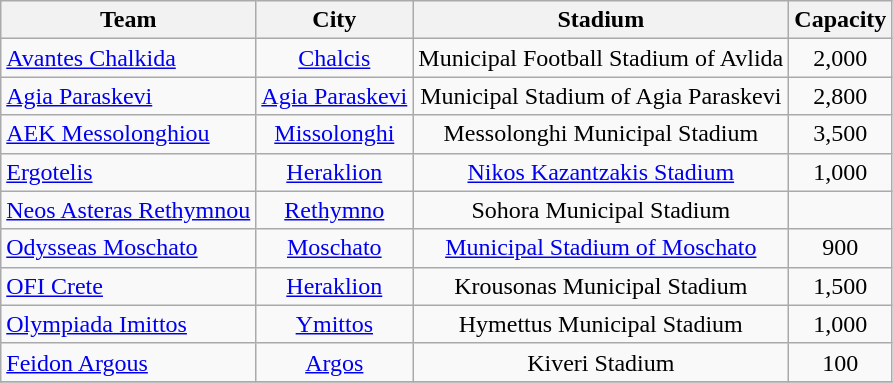<table class="wikitable sortable" style="text-align:center;">
<tr>
<th>Team</th>
<th>City</th>
<th>Stadium</th>
<th>Capacity</th>
</tr>
<tr>
<td style="text-align:left;"><a href='#'>Avantes Chalkida</a></td>
<td><a href='#'>Chalcis</a></td>
<td>Municipal Football Stadium of Avlida</td>
<td align="center">2,000</td>
</tr>
<tr>
<td style="text-align:left;"><a href='#'>Agia Paraskevi</a></td>
<td><a href='#'>Agia Paraskevi</a></td>
<td>Municipal Stadium of Agia Paraskevi</td>
<td align="center">2,800</td>
</tr>
<tr>
<td style="text-align:left;"><a href='#'>AEK Messolonghiou</a></td>
<td><a href='#'>Missolonghi</a></td>
<td>Messolonghi Municipal Stadium</td>
<td align="center">3,500</td>
</tr>
<tr>
<td style="text-align:left;"><a href='#'>Ergotelis</a></td>
<td><a href='#'>Heraklion</a></td>
<td><a href='#'>Nikos Kazantzakis Stadium</a></td>
<td align="center">1,000</td>
</tr>
<tr>
<td style="text-align:left;"><a href='#'>Neos Asteras Rethymnou</a></td>
<td><a href='#'>Rethymno</a></td>
<td>Sohora Municipal Stadium</td>
<td align="center"></td>
</tr>
<tr>
<td style="text-align:left;"><a href='#'>Odysseas Moschato</a></td>
<td><a href='#'>Moschato</a></td>
<td><a href='#'>Municipal Stadium of Moschato</a></td>
<td align="center">900</td>
</tr>
<tr>
<td style="text-align:left;"><a href='#'>OFI Crete</a></td>
<td><a href='#'>Heraklion</a></td>
<td>Krousonas Municipal Stadium</td>
<td align="center">1,500</td>
</tr>
<tr>
<td style="text-align:left;"><a href='#'>Olympiada Imittos</a></td>
<td><a href='#'>Ymittos</a></td>
<td>Hymettus Municipal Stadium</td>
<td style="text-align:center;">1,000</td>
</tr>
<tr>
<td style="text-align:left;"><a href='#'>Feidon Argous</a></td>
<td><a href='#'>Argos</a></td>
<td>Kiveri Stadium</td>
<td align="center">100</td>
</tr>
<tr>
</tr>
</table>
